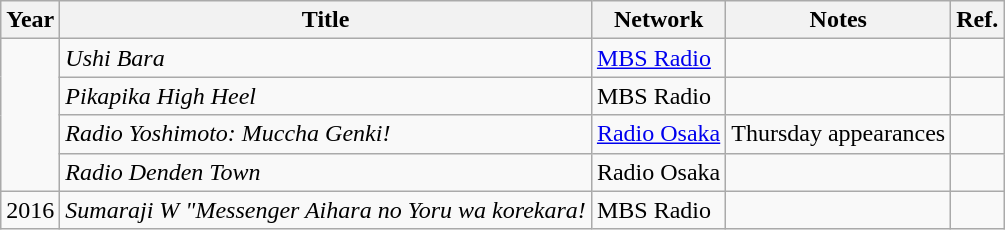<table class="wikitable">
<tr>
<th>Year</th>
<th>Title</th>
<th>Network</th>
<th>Notes</th>
<th>Ref.</th>
</tr>
<tr>
<td rowspan="4"></td>
<td><em>Ushi Bara</em></td>
<td><a href='#'>MBS Radio</a></td>
<td></td>
<td></td>
</tr>
<tr>
<td><em>Pikapika High Heel</em></td>
<td>MBS Radio</td>
<td></td>
<td></td>
</tr>
<tr>
<td><em>Radio Yoshimoto: Muccha Genki!</em></td>
<td><a href='#'>Radio Osaka</a></td>
<td>Thursday appearances</td>
<td></td>
</tr>
<tr>
<td><em>Radio Denden Town</em></td>
<td>Radio Osaka</td>
<td></td>
<td></td>
</tr>
<tr>
<td>2016</td>
<td><em>Sumaraji W "Messenger Aihara no Yoru wa korekara!</em></td>
<td>MBS Radio</td>
<td></td>
<td></td>
</tr>
</table>
